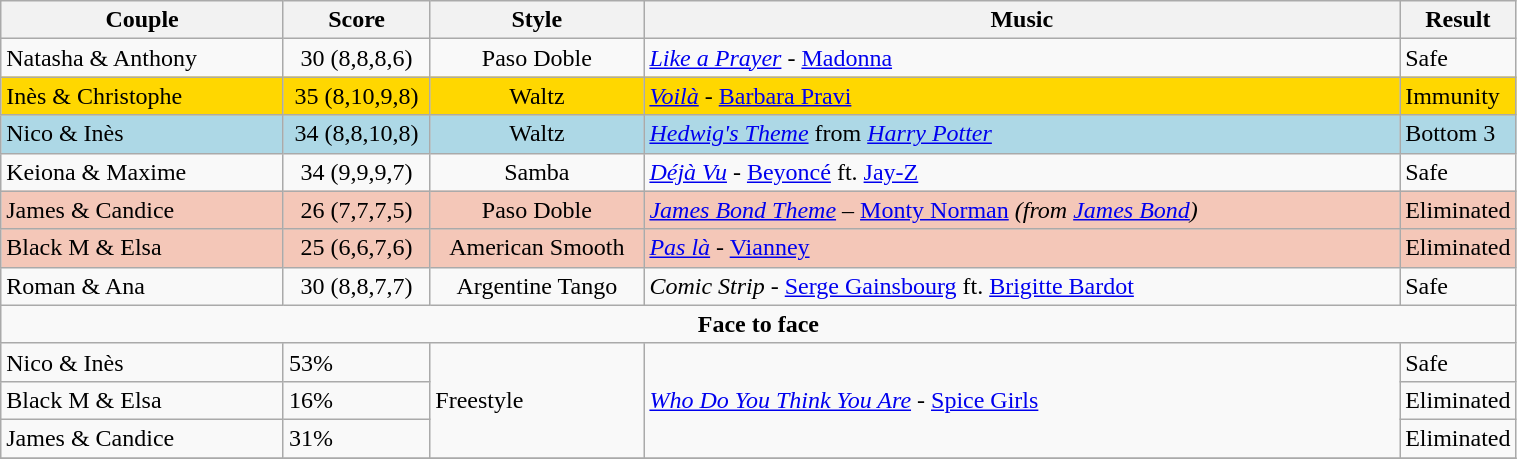<table class="wikitable" style="width:80%;">
<tr>
<th style="width:20%;">Couple</th>
<th style="width:10%;">Score</th>
<th style="width:15%;">Style</th>
<th style="width:60%;">Music</th>
<th style="width:60%;">Result</th>
</tr>
<tr>
<td>Natasha & Anthony</td>
<td style="text-align:center;">30 (8,8,8,6)</td>
<td style="text-align:center;">Paso Doble</td>
<td><em><a href='#'>Like a Prayer</a></em> - <a href='#'>Madonna</a></td>
<td>Safe</td>
</tr>
<tr style="background:gold;">
<td>Inès & Christophe</td>
<td style="text-align:center;">35 (8,10,9,8)</td>
<td style="text-align:center;">Waltz</td>
<td><em><a href='#'>Voilà</a></em> - <a href='#'>Barbara Pravi</a></td>
<td>Immunity</td>
</tr>
<tr style="background:lightblue;">
<td>Nico & Inès</td>
<td style="text-align:center;">34 (8,8,10,8)</td>
<td style="text-align:center;">Waltz</td>
<td><em><a href='#'>Hedwig's Theme</a></em> from <em><a href='#'>Harry Potter</a></em></td>
<td>Bottom 3</td>
</tr>
<tr>
<td>Keiona & Maxime</td>
<td style="text-align:center;">34 (9,9,9,7)</td>
<td style="text-align:center;">Samba</td>
<td><em><a href='#'>Déjà Vu</a></em> - <a href='#'>Beyoncé</a> ft. <a href='#'>Jay-Z</a></td>
<td>Safe</td>
</tr>
<tr style="background:#f4c7b8;">
<td>James & Candice</td>
<td style="text-align:center;">26 (7,7,7,5)</td>
<td style="text-align:center;">Paso Doble</td>
<td><em><a href='#'>James Bond Theme</a></em> – <a href='#'>Monty Norman</a> <em>(from <a href='#'>James Bond</a>)</em></td>
<td>Eliminated</td>
</tr>
<tr style="background:#f4c7b8;">
<td>Black M & Elsa</td>
<td style="text-align:center;">25 (6,6,7,6)</td>
<td style="text-align:center;">American Smooth</td>
<td><em><a href='#'>Pas là</a></em> - <a href='#'>Vianney</a></td>
<td>Eliminated</td>
</tr>
<tr>
<td>Roman & Ana</td>
<td style="text-align:center;">30 (8,8,7,7)</td>
<td style="text-align:center;">Argentine Tango</td>
<td><em>Comic Strip</em> - <a href='#'>Serge Gainsbourg</a> ft. <a href='#'>Brigitte Bardot</a></td>
<td>Safe</td>
</tr>
<tr>
<td colspan=6 style="text-align:center;"><strong>Face to face</strong></td>
</tr>
<tr>
<td>Nico & Inès</td>
<td>53%</td>
<td rowspan=3>Freestyle</td>
<td rowspan=3><em><a href='#'>Who Do You Think You Are</a></em> - <a href='#'>Spice Girls</a></td>
<td>Safe</td>
</tr>
<tr>
<td>Black M & Elsa</td>
<td>16%</td>
<td>Eliminated</td>
</tr>
<tr>
<td>James & Candice</td>
<td>31%</td>
<td>Eliminated</td>
</tr>
<tr>
</tr>
</table>
